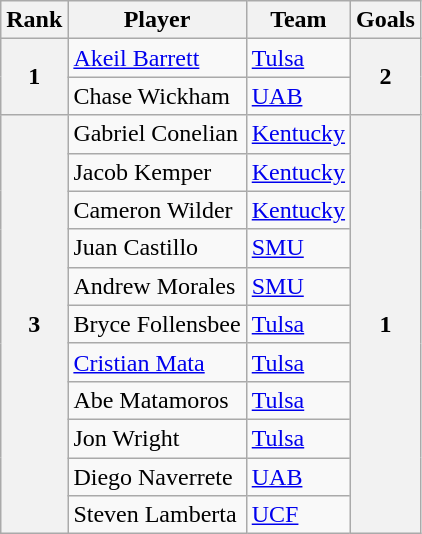<table class="wikitable" style="text-align:center">
<tr>
<th>Rank</th>
<th>Player</th>
<th>Team</th>
<th>Goals</th>
</tr>
<tr>
<th rowspan=2>1</th>
<td align=left><a href='#'>Akeil Barrett</a></td>
<td align=left><a href='#'>Tulsa</a></td>
<th rowspan=2>2</th>
</tr>
<tr>
<td align=left>Chase Wickham</td>
<td align=left><a href='#'>UAB</a></td>
</tr>
<tr>
<th rowspan=11>3</th>
<td align=left>Gabriel Conelian</td>
<td align=left><a href='#'>Kentucky</a></td>
<th rowspan=11>1</th>
</tr>
<tr>
<td align=left>Jacob Kemper</td>
<td align=left><a href='#'>Kentucky</a></td>
</tr>
<tr>
<td align=left>Cameron Wilder</td>
<td align=left><a href='#'>Kentucky</a></td>
</tr>
<tr>
<td align=left>Juan Castillo</td>
<td align=left><a href='#'>SMU</a></td>
</tr>
<tr>
<td align=left>Andrew Morales</td>
<td align=left><a href='#'>SMU</a></td>
</tr>
<tr>
<td align=left>Bryce Follensbee</td>
<td align=left><a href='#'>Tulsa</a></td>
</tr>
<tr>
<td align=left><a href='#'>Cristian Mata</a></td>
<td align=left><a href='#'>Tulsa</a></td>
</tr>
<tr>
<td align=left>Abe Matamoros</td>
<td align=left><a href='#'>Tulsa</a></td>
</tr>
<tr>
<td align=left>Jon Wright</td>
<td align=left><a href='#'>Tulsa</a></td>
</tr>
<tr>
<td align=left>Diego Naverrete</td>
<td align=left><a href='#'>UAB</a></td>
</tr>
<tr>
<td align=left>Steven Lamberta</td>
<td align=left><a href='#'>UCF</a></td>
</tr>
</table>
